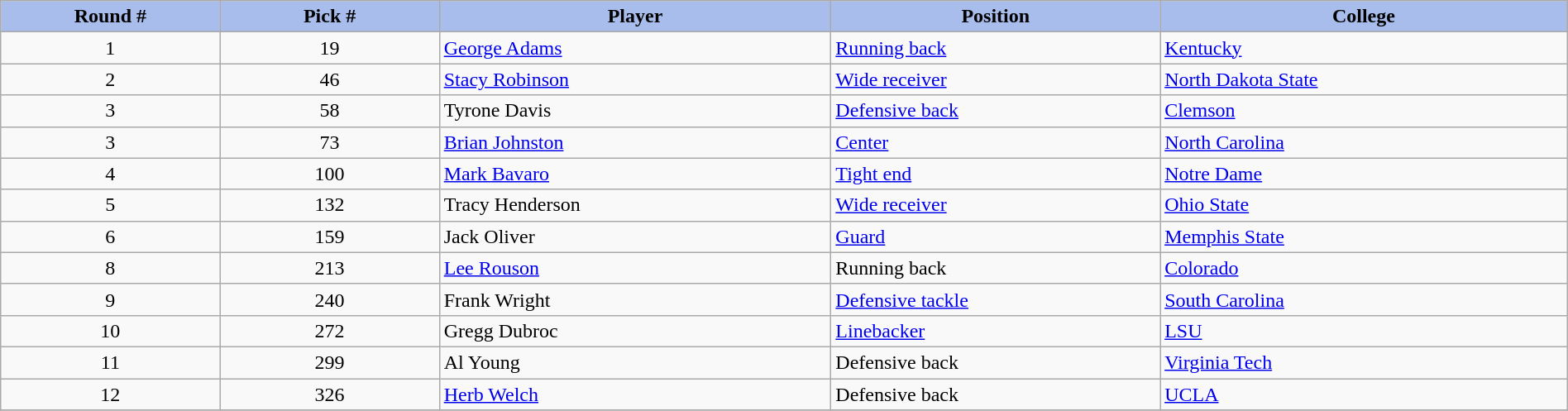<table class="wikitable sortable sortable" style="width: 100%">
<tr>
<th style="background:#a8bdec; width:14%;">Round #</th>
<th style="background:#a8bdec; width:14%;">Pick #</th>
<th style="width:25%; background:#a8bdec;">Player</th>
<th style="width:21%; background:#a8bdec;">Position</th>
<th style="width:26%; background:#a8bdec;">College</th>
</tr>
<tr finish 5-10>
<td align=center>1</td>
<td align=center>19</td>
<td><a href='#'>George Adams</a></td>
<td><a href='#'>Running back</a></td>
<td><a href='#'>Kentucky</a></td>
</tr>
<tr>
<td align=center>2</td>
<td align=center>46</td>
<td><a href='#'>Stacy Robinson</a></td>
<td><a href='#'>Wide receiver</a></td>
<td><a href='#'>North Dakota State</a></td>
</tr>
<tr>
<td align=center>3</td>
<td align=center>58</td>
<td>Tyrone Davis</td>
<td><a href='#'>Defensive back</a></td>
<td><a href='#'>Clemson</a></td>
</tr>
<tr>
<td align=center>3</td>
<td align=center>73</td>
<td><a href='#'>Brian Johnston</a></td>
<td><a href='#'>Center</a></td>
<td><a href='#'>North Carolina</a></td>
</tr>
<tr>
<td align=center>4</td>
<td align=center>100</td>
<td><a href='#'>Mark Bavaro</a></td>
<td><a href='#'>Tight end</a></td>
<td><a href='#'>Notre Dame</a></td>
</tr>
<tr>
<td align=center>5</td>
<td align=center>132</td>
<td>Tracy Henderson</td>
<td><a href='#'>Wide receiver</a></td>
<td><a href='#'>Ohio State</a></td>
</tr>
<tr>
<td align=center>6</td>
<td align=center>159</td>
<td>Jack Oliver</td>
<td><a href='#'>Guard</a></td>
<td><a href='#'>Memphis State</a></td>
</tr>
<tr>
<td align=center>8</td>
<td align=center>213</td>
<td><a href='#'>Lee Rouson</a></td>
<td>Running back</td>
<td><a href='#'>Colorado</a></td>
</tr>
<tr>
<td align=center>9</td>
<td align=center>240</td>
<td>Frank Wright</td>
<td><a href='#'>Defensive tackle</a></td>
<td><a href='#'>South Carolina</a></td>
</tr>
<tr>
<td align=center>10</td>
<td align=center>272</td>
<td>Gregg Dubroc</td>
<td><a href='#'>Linebacker</a></td>
<td><a href='#'>LSU</a></td>
</tr>
<tr>
<td align=center>11</td>
<td align=center>299</td>
<td>Al Young</td>
<td>Defensive back</td>
<td><a href='#'>Virginia Tech</a></td>
</tr>
<tr>
<td align=center>12</td>
<td align=center>326</td>
<td><a href='#'>Herb Welch</a></td>
<td>Defensive back</td>
<td><a href='#'>UCLA</a></td>
</tr>
<tr>
</tr>
</table>
